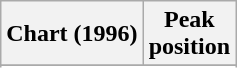<table class="wikitable plainrowheaders sortable" style="text-align:center;">
<tr>
<th>Chart (1996)</th>
<th>Peak<br>position</th>
</tr>
<tr>
</tr>
<tr>
</tr>
</table>
